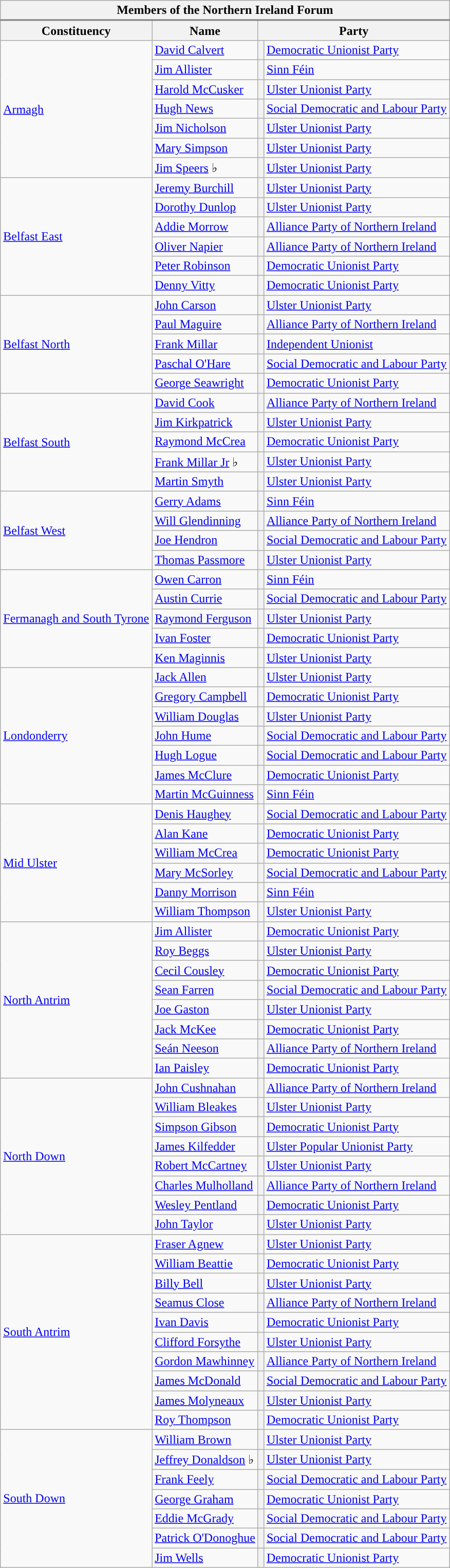<table class="wikitable">
<tr style="border-bottom: 2px solid gray;">
<th colspan=4>Members of the Northern Ireland Forum</th>
</tr>
<tr>
<th align=center>Constituency</th>
<th align=center>Name</th>
<th style="text-align:center;" colspan="2">Party</th>
</tr>
<tr>
<td rowspan="7"><a href='#'>Armagh</a></td>
<td><a href='#'>David Calvert</a></td>
<th style="background-color: "></th>
<td><a href='#'>Democratic Unionist Party</a></td>
</tr>
<tr>
<td><a href='#'>Jim Allister</a></td>
<th style="background-color: "></th>
<td><a href='#'>Sinn Féin</a></td>
</tr>
<tr>
<td><a href='#'>Harold McCusker</a></td>
<th style="background-color: "></th>
<td><a href='#'>Ulster Unionist Party</a></td>
</tr>
<tr>
<td><a href='#'>Hugh News</a></td>
<th style="background-color: "></th>
<td><a href='#'>Social Democratic and Labour Party</a></td>
</tr>
<tr>
<td><a href='#'>Jim Nicholson</a></td>
<th style="background-color: "></th>
<td><a href='#'>Ulster Unionist Party</a></td>
</tr>
<tr>
<td><a href='#'>Mary Simpson</a></td>
<th style="background-color: "></th>
<td><a href='#'>Ulster Unionist Party</a></td>
</tr>
<tr>
<td><a href='#'>Jim Speers</a> ♭</td>
<th style="background-color: "></th>
<td><a href='#'>Ulster Unionist Party</a></td>
</tr>
<tr>
<td rowspan="6"><a href='#'>Belfast East</a></td>
<td><a href='#'>Jeremy Burchill</a></td>
<th style="background-color: "></th>
<td><a href='#'>Ulster Unionist Party</a></td>
</tr>
<tr>
<td><a href='#'>Dorothy Dunlop</a></td>
<th style="background-color: "></th>
<td><a href='#'>Ulster Unionist Party</a></td>
</tr>
<tr>
<td><a href='#'>Addie Morrow</a></td>
<th style="background-color: "></th>
<td><a href='#'>Alliance Party of Northern Ireland</a></td>
</tr>
<tr>
<td><a href='#'>Oliver Napier</a></td>
<th style="background-color: "></th>
<td><a href='#'>Alliance Party of Northern Ireland</a></td>
</tr>
<tr>
<td><a href='#'>Peter Robinson</a></td>
<th style="background-color: "></th>
<td><a href='#'>Democratic Unionist Party</a></td>
</tr>
<tr>
<td><a href='#'>Denny Vitty</a></td>
<th style="background-color: "></th>
<td><a href='#'>Democratic Unionist Party</a></td>
</tr>
<tr>
<td rowspan="5"><a href='#'>Belfast North</a></td>
<td><a href='#'>John Carson</a></td>
<th style="background-color: "></th>
<td><a href='#'>Ulster Unionist Party</a></td>
</tr>
<tr>
<td><a href='#'>Paul Maguire</a></td>
<th style="background-color: "></th>
<td><a href='#'>Alliance Party of Northern Ireland</a></td>
</tr>
<tr>
<td><a href='#'>Frank Millar</a></td>
<th style="background-color: "></th>
<td><a href='#'>Independent Unionist</a></td>
</tr>
<tr>
<td><a href='#'>Paschal O'Hare</a></td>
<th style="background-color: "></th>
<td><a href='#'>Social Democratic and Labour Party</a></td>
</tr>
<tr>
<td><a href='#'>George Seawright</a></td>
<th style="background-color: "></th>
<td><a href='#'>Democratic Unionist Party</a></td>
</tr>
<tr>
<td rowspan="5"><a href='#'>Belfast South</a></td>
<td><a href='#'>David Cook</a></td>
<th style="background-color: "></th>
<td><a href='#'>Alliance Party of Northern Ireland</a></td>
</tr>
<tr>
<td><a href='#'>Jim Kirkpatrick</a></td>
<th style="background-color: "></th>
<td><a href='#'>Ulster Unionist Party</a></td>
</tr>
<tr>
<td><a href='#'>Raymond McCrea</a></td>
<th style="background-color: "></th>
<td><a href='#'>Democratic Unionist Party</a></td>
</tr>
<tr>
<td><a href='#'>Frank Millar Jr</a> ♭</td>
<th style="background-color: "></th>
<td><a href='#'>Ulster Unionist Party</a></td>
</tr>
<tr>
<td><a href='#'>Martin Smyth</a></td>
<th style="background-color: "></th>
<td><a href='#'>Ulster Unionist Party</a></td>
</tr>
<tr>
<td rowspan="4"><a href='#'>Belfast West</a></td>
<td><a href='#'>Gerry Adams</a></td>
<th style="background-color: "></th>
<td><a href='#'>Sinn Féin</a></td>
</tr>
<tr>
<td><a href='#'>Will Glendinning</a></td>
<th style="background-color: "></th>
<td><a href='#'>Alliance Party of Northern Ireland</a></td>
</tr>
<tr>
<td><a href='#'>Joe Hendron</a></td>
<th style="background-color: "></th>
<td><a href='#'>Social Democratic and Labour Party</a></td>
</tr>
<tr>
<td><a href='#'>Thomas Passmore</a></td>
<th style="background-color: "></th>
<td><a href='#'>Ulster Unionist Party</a></td>
</tr>
<tr>
<td rowspan="5"><a href='#'>Fermanagh and South Tyrone</a></td>
<td><a href='#'>Owen Carron</a></td>
<th style="background-color: "></th>
<td><a href='#'>Sinn Féin</a></td>
</tr>
<tr>
<td><a href='#'>Austin Currie</a></td>
<th style="background-color: "></th>
<td><a href='#'>Social Democratic and Labour Party</a></td>
</tr>
<tr>
<td><a href='#'>Raymond Ferguson</a></td>
<th style="background-color: "></th>
<td><a href='#'>Ulster Unionist Party</a></td>
</tr>
<tr>
<td><a href='#'>Ivan Foster</a></td>
<th style="background-color: "></th>
<td><a href='#'>Democratic Unionist Party</a></td>
</tr>
<tr>
<td><a href='#'>Ken Maginnis</a></td>
<th style="background-color: "></th>
<td><a href='#'>Ulster Unionist Party</a></td>
</tr>
<tr>
<td rowspan="7"><a href='#'>Londonderry</a></td>
<td><a href='#'>Jack Allen</a></td>
<th style="background-color: "></th>
<td><a href='#'>Ulster Unionist Party</a></td>
</tr>
<tr>
<td><a href='#'>Gregory Campbell</a></td>
<th style="background-color: "></th>
<td><a href='#'>Democratic Unionist Party</a></td>
</tr>
<tr>
<td><a href='#'>William Douglas</a></td>
<th style="background-color: "></th>
<td><a href='#'>Ulster Unionist Party</a></td>
</tr>
<tr>
<td><a href='#'>John Hume</a></td>
<th style="background-color: "></th>
<td><a href='#'>Social Democratic and Labour Party</a></td>
</tr>
<tr>
<td><a href='#'>Hugh Logue</a></td>
<th style="background-color: "></th>
<td><a href='#'>Social Democratic and Labour Party</a></td>
</tr>
<tr>
<td><a href='#'>James McClure</a></td>
<th style="background-color: "></th>
<td><a href='#'>Democratic Unionist Party</a></td>
</tr>
<tr>
<td><a href='#'>Martin McGuinness</a></td>
<th style="background-color: "></th>
<td><a href='#'>Sinn Féin</a></td>
</tr>
<tr>
<td rowspan="6"><a href='#'>Mid Ulster</a></td>
<td><a href='#'>Denis Haughey</a></td>
<th style="background-color: "></th>
<td><a href='#'>Social Democratic and Labour Party</a></td>
</tr>
<tr>
<td><a href='#'>Alan Kane</a></td>
<th style="background-color: "></th>
<td><a href='#'>Democratic Unionist Party</a></td>
</tr>
<tr>
<td><a href='#'>William McCrea</a></td>
<th style="background-color: "></th>
<td><a href='#'>Democratic Unionist Party</a></td>
</tr>
<tr>
<td><a href='#'>Mary McSorley</a></td>
<th style="background-color: "></th>
<td><a href='#'>Social Democratic and Labour Party</a></td>
</tr>
<tr>
<td><a href='#'>Danny Morrison</a></td>
<th style="background-color: "></th>
<td><a href='#'>Sinn Féin</a></td>
</tr>
<tr>
<td><a href='#'>William Thompson</a></td>
<th style="background-color: "></th>
<td><a href='#'>Ulster Unionist Party</a></td>
</tr>
<tr>
<td rowspan="8"><a href='#'>North Antrim</a></td>
<td><a href='#'>Jim Allister</a></td>
<th style="background-color: "></th>
<td><a href='#'>Democratic Unionist Party</a></td>
</tr>
<tr>
<td><a href='#'>Roy Beggs</a></td>
<th style="background-color: "></th>
<td><a href='#'>Ulster Unionist Party</a></td>
</tr>
<tr>
<td><a href='#'>Cecil Cousley</a></td>
<th style="background-color: "></th>
<td><a href='#'>Democratic Unionist Party</a></td>
</tr>
<tr>
<td><a href='#'>Sean Farren</a></td>
<th style="background-color: "></th>
<td><a href='#'>Social Democratic and Labour Party</a></td>
</tr>
<tr>
<td><a href='#'>Joe Gaston</a></td>
<th style="background-color: "></th>
<td><a href='#'>Ulster Unionist Party</a></td>
</tr>
<tr>
<td><a href='#'>Jack McKee</a></td>
<th style="background-color: "></th>
<td><a href='#'>Democratic Unionist Party</a></td>
</tr>
<tr>
<td><a href='#'>Seán Neeson</a></td>
<th style="background-color: "></th>
<td><a href='#'>Alliance Party of Northern Ireland</a></td>
</tr>
<tr>
<td><a href='#'>Ian Paisley</a></td>
<th style="background-color: "></th>
<td><a href='#'>Democratic Unionist Party</a></td>
</tr>
<tr>
<td rowspan="8"><a href='#'>North Down</a></td>
<td><a href='#'>John Cushnahan</a></td>
<th style="background-color: "></th>
<td><a href='#'>Alliance Party of Northern Ireland</a></td>
</tr>
<tr>
<td><a href='#'>William Bleakes</a></td>
<th style="background-color: "></th>
<td><a href='#'>Ulster Unionist Party</a></td>
</tr>
<tr>
<td><a href='#'>Simpson Gibson</a></td>
<th style="background-color: "></th>
<td><a href='#'>Democratic Unionist Party</a></td>
</tr>
<tr>
<td><a href='#'>James Kilfedder</a></td>
<th style="background-color: "></th>
<td><a href='#'>Ulster Popular Unionist Party</a></td>
</tr>
<tr>
<td><a href='#'>Robert McCartney</a></td>
<th style="background-color: "></th>
<td><a href='#'>Ulster Unionist Party</a></td>
</tr>
<tr>
<td><a href='#'>Charles Mulholland</a></td>
<th style="background-color: "></th>
<td><a href='#'>Alliance Party of Northern Ireland</a></td>
</tr>
<tr>
<td><a href='#'>Wesley Pentland</a></td>
<th style="background-color: "></th>
<td><a href='#'>Democratic Unionist Party</a></td>
</tr>
<tr>
<td><a href='#'>John Taylor</a></td>
<th style="background-color: "></th>
<td><a href='#'>Ulster Unionist Party</a></td>
</tr>
<tr>
<td rowspan="10"><a href='#'>South Antrim</a></td>
<td><a href='#'>Fraser Agnew</a></td>
<th style="background-color: "></th>
<td><a href='#'>Ulster Unionist Party</a></td>
</tr>
<tr>
<td><a href='#'>William Beattie</a></td>
<th style="background-color: "></th>
<td><a href='#'>Democratic Unionist Party</a></td>
</tr>
<tr>
<td><a href='#'>Billy Bell</a></td>
<th style="background-color: "></th>
<td><a href='#'>Ulster Unionist Party</a></td>
</tr>
<tr>
<td><a href='#'>Seamus Close</a></td>
<th style="background-color: "></th>
<td><a href='#'>Alliance Party of Northern Ireland</a></td>
</tr>
<tr>
<td><a href='#'>Ivan Davis</a></td>
<th style="background-color: "></th>
<td><a href='#'>Democratic Unionist Party</a></td>
</tr>
<tr>
<td><a href='#'>Clifford Forsythe</a></td>
<th style="background-color: "></th>
<td><a href='#'>Ulster Unionist Party</a></td>
</tr>
<tr>
<td><a href='#'>Gordon Mawhinney</a></td>
<th style="background-color: "></th>
<td><a href='#'>Alliance Party of Northern Ireland</a></td>
</tr>
<tr>
<td><a href='#'>James McDonald</a></td>
<th style="background-color: "></th>
<td><a href='#'>Social Democratic and Labour Party</a></td>
</tr>
<tr>
<td><a href='#'>James Molyneaux</a></td>
<th style="background-color: "></th>
<td><a href='#'>Ulster Unionist Party</a></td>
</tr>
<tr>
<td><a href='#'>Roy Thompson</a></td>
<th style="background-color: "></th>
<td><a href='#'>Democratic Unionist Party</a></td>
</tr>
<tr>
<td rowspan="7"><a href='#'>South Down</a></td>
<td><a href='#'>William Brown</a></td>
<th style="background-color: "></th>
<td><a href='#'>Ulster Unionist Party</a></td>
</tr>
<tr>
<td><a href='#'>Jeffrey Donaldson</a> ♭</td>
<th style="background-color: "></th>
<td><a href='#'>Ulster Unionist Party</a></td>
</tr>
<tr>
<td><a href='#'>Frank Feely</a></td>
<th style="background-color: "></th>
<td><a href='#'>Social Democratic and Labour Party</a></td>
</tr>
<tr>
<td><a href='#'>George Graham</a></td>
<th style="background-color: "></th>
<td><a href='#'>Democratic Unionist Party</a></td>
</tr>
<tr>
<td><a href='#'>Eddie McGrady</a></td>
<th style="background-color: "></th>
<td><a href='#'>Social Democratic and Labour Party</a></td>
</tr>
<tr>
<td><a href='#'>Patrick O'Donoghue</a></td>
<th style="background-color: "></th>
<td><a href='#'>Social Democratic and Labour Party</a></td>
</tr>
<tr>
<td><a href='#'>Jim Wells</a></td>
<th style="background-color: "></th>
<td><a href='#'>Democratic Unionist Party</a></td>
</tr>
</table>
